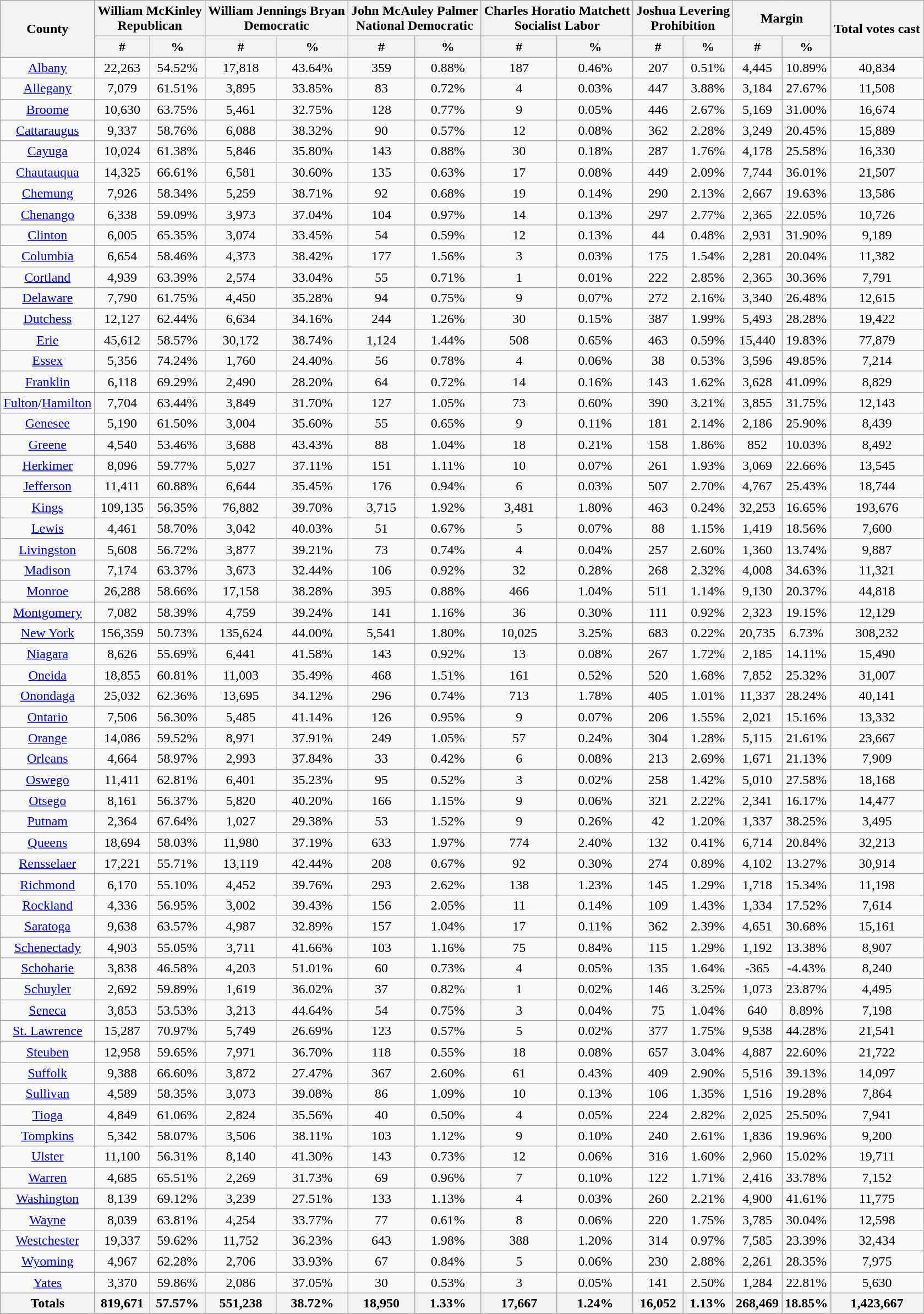<table class="wikitable sortable">
<tr>
<th rowspan="2">County</th>
<th colspan="2">William McKinley<br>Republican</th>
<th colspan="2">William Jennings Bryan<br>Democratic</th>
<th colspan="2">John McAuley Palmer<br>National Democratic</th>
<th colspan="2">Charles Horatio Matchett<br>Socialist Labor</th>
<th colspan="2">Joshua Levering<br>Prohibition</th>
<th colspan="2">Margin</th>
<th rowspan="2">Total votes cast</th>
</tr>
<tr bgcolor="lightgrey">
<th data-sort-type="number">#</th>
<th data-sort-type="number">%</th>
<th data-sort-type="number">#</th>
<th data-sort-type="number">%</th>
<th data-sort-type="number">#</th>
<th data-sort-type="number">%</th>
<th data-sort-type="number">#</th>
<th data-sort-type="number">%</th>
<th data-sort-type="number">#</th>
<th data-sort-type="number">%</th>
<th data-sort-type="number">#</th>
<th data-sort-type="number">%</th>
</tr>
<tr style="text-align:center;">
<td><a href='#'>Albany</a></td>
<td>22,263</td>
<td>54.52%</td>
<td>17,818</td>
<td>43.64%</td>
<td>359</td>
<td>0.88%</td>
<td>187</td>
<td>0.46%</td>
<td>207</td>
<td>0.51%</td>
<td>4,445</td>
<td>10.89%</td>
<td>40,834</td>
</tr>
<tr style="text-align:center;">
<td><a href='#'>Allegany</a></td>
<td>7,079</td>
<td>61.51%</td>
<td>3,895</td>
<td>33.85%</td>
<td>83</td>
<td>0.72%</td>
<td>4</td>
<td>0.03%</td>
<td>447</td>
<td>3.88%</td>
<td>3,184</td>
<td>27.67%</td>
<td>11,508</td>
</tr>
<tr style="text-align:center;">
<td><a href='#'>Broome</a></td>
<td>10,630</td>
<td>63.75%</td>
<td>5,461</td>
<td>32.75%</td>
<td>128</td>
<td>0.77%</td>
<td>9</td>
<td>0.05%</td>
<td>446</td>
<td>2.67%</td>
<td>5,169</td>
<td>31.00%</td>
<td>16,674</td>
</tr>
<tr style="text-align:center;">
<td><a href='#'>Cattaraugus</a></td>
<td>9,337</td>
<td>58.76%</td>
<td>6,088</td>
<td>38.32%</td>
<td>90</td>
<td>0.57%</td>
<td>12</td>
<td>0.08%</td>
<td>362</td>
<td>2.28%</td>
<td>3,249</td>
<td>20.45%</td>
<td>15,889</td>
</tr>
<tr style="text-align:center;">
<td><a href='#'>Cayuga</a></td>
<td>10,024</td>
<td>61.38%</td>
<td>5,846</td>
<td>35.80%</td>
<td>143</td>
<td>0.88%</td>
<td>30</td>
<td>0.18%</td>
<td>287</td>
<td>1.76%</td>
<td>4,178</td>
<td>25.58%</td>
<td>16,330</td>
</tr>
<tr style="text-align:center;">
<td><a href='#'>Chautauqua</a></td>
<td>14,325</td>
<td>66.61%</td>
<td>6,581</td>
<td>30.60%</td>
<td>135</td>
<td>0.63%</td>
<td>17</td>
<td>0.08%</td>
<td>449</td>
<td>2.09%</td>
<td>7,744</td>
<td>36.01%</td>
<td>21,507</td>
</tr>
<tr style="text-align:center;">
<td><a href='#'>Chemung</a></td>
<td>7,926</td>
<td>58.34%</td>
<td>5,259</td>
<td>38.71%</td>
<td>92</td>
<td>0.68%</td>
<td>19</td>
<td>0.14%</td>
<td>290</td>
<td>2.13%</td>
<td>2,667</td>
<td>19.63%</td>
<td>13,586</td>
</tr>
<tr style="text-align:center;">
<td><a href='#'>Chenango</a></td>
<td>6,338</td>
<td>59.09%</td>
<td>3,973</td>
<td>37.04%</td>
<td>104</td>
<td>0.97%</td>
<td>14</td>
<td>0.13%</td>
<td>297</td>
<td>2.77%</td>
<td>2,365</td>
<td>22.05%</td>
<td>10,726</td>
</tr>
<tr style="text-align:center;">
<td><a href='#'>Clinton</a></td>
<td>6,005</td>
<td>65.35%</td>
<td>3,074</td>
<td>33.45%</td>
<td>54</td>
<td>0.59%</td>
<td>12</td>
<td>0.13%</td>
<td>44</td>
<td>0.48%</td>
<td>2,931</td>
<td>31.90%</td>
<td>9,189</td>
</tr>
<tr style="text-align:center;">
<td><a href='#'>Columbia</a></td>
<td>6,654</td>
<td>58.46%</td>
<td>4,373</td>
<td>38.42%</td>
<td>177</td>
<td>1.56%</td>
<td>3</td>
<td>0.03%</td>
<td>175</td>
<td>1.54%</td>
<td>2,281</td>
<td>20.04%</td>
<td>11,382</td>
</tr>
<tr style="text-align:center;">
<td><a href='#'>Cortland</a></td>
<td>4,939</td>
<td>63.39%</td>
<td>2,574</td>
<td>33.04%</td>
<td>55</td>
<td>0.71%</td>
<td>1</td>
<td>0.01%</td>
<td>222</td>
<td>2.85%</td>
<td>2,365</td>
<td>30.36%</td>
<td>7,791</td>
</tr>
<tr style="text-align:center;">
<td><a href='#'>Delaware</a></td>
<td>7,790</td>
<td>61.75%</td>
<td>4,450</td>
<td>35.28%</td>
<td>94</td>
<td>0.75%</td>
<td>9</td>
<td>0.07%</td>
<td>272</td>
<td>2.16%</td>
<td>3,340</td>
<td>26.48%</td>
<td>12,615</td>
</tr>
<tr style="text-align:center;">
<td><a href='#'>Dutchess</a></td>
<td>12,127</td>
<td>62.44%</td>
<td>6,634</td>
<td>34.16%</td>
<td>244</td>
<td>1.26%</td>
<td>30</td>
<td>0.15%</td>
<td>387</td>
<td>1.99%</td>
<td>5,493</td>
<td>28.28%</td>
<td>19,422</td>
</tr>
<tr style="text-align:center;">
<td><a href='#'>Erie</a></td>
<td>45,612</td>
<td>58.57%</td>
<td>30,172</td>
<td>38.74%</td>
<td>1,124</td>
<td>1.44%</td>
<td>508</td>
<td>0.65%</td>
<td>463</td>
<td>0.59%</td>
<td>15,440</td>
<td>19.83%</td>
<td>77,879</td>
</tr>
<tr style="text-align:center;">
<td><a href='#'>Essex</a></td>
<td>5,356</td>
<td>74.24%</td>
<td>1,760</td>
<td>24.40%</td>
<td>56</td>
<td>0.78%</td>
<td>4</td>
<td>0.06%</td>
<td>38</td>
<td>0.53%</td>
<td>3,596</td>
<td>49.85%</td>
<td>7,214</td>
</tr>
<tr style="text-align:center;">
<td><a href='#'>Franklin</a></td>
<td>6,118</td>
<td>69.29%</td>
<td>2,490</td>
<td>28.20%</td>
<td>64</td>
<td>0.72%</td>
<td>14</td>
<td>0.16%</td>
<td>143</td>
<td>1.62%</td>
<td>3,628</td>
<td>41.09%</td>
<td>8,829</td>
</tr>
<tr style="text-align:center;">
<td><a href='#'>Fulton</a>/<a href='#'>Hamilton</a></td>
<td>7,704</td>
<td>63.44%</td>
<td>3,849</td>
<td>31.70%</td>
<td>127</td>
<td>1.05%</td>
<td>73</td>
<td>0.60%</td>
<td>390</td>
<td>3.21%</td>
<td>3,855</td>
<td>31.75%</td>
<td>12,143</td>
</tr>
<tr style="text-align:center;">
<td><a href='#'>Genesee</a></td>
<td>5,190</td>
<td>61.50%</td>
<td>3,004</td>
<td>35.60%</td>
<td>55</td>
<td>0.65%</td>
<td>9</td>
<td>0.11%</td>
<td>181</td>
<td>2.14%</td>
<td>2,186</td>
<td>25.90%</td>
<td>8,439</td>
</tr>
<tr style="text-align:center;">
<td><a href='#'>Greene</a></td>
<td>4,540</td>
<td>53.46%</td>
<td>3,688</td>
<td>43.43%</td>
<td>88</td>
<td>1.04%</td>
<td>18</td>
<td>0.21%</td>
<td>158</td>
<td>1.86%</td>
<td>852</td>
<td>10.03%</td>
<td>8,492</td>
</tr>
<tr style="text-align:center;">
<td><a href='#'>Herkimer</a></td>
<td>8,096</td>
<td>59.77%</td>
<td>5,027</td>
<td>37.11%</td>
<td>151</td>
<td>1.11%</td>
<td>10</td>
<td>0.07%</td>
<td>261</td>
<td>1.93%</td>
<td>3,069</td>
<td>22.66%</td>
<td>13,545</td>
</tr>
<tr style="text-align:center;">
<td><a href='#'>Jefferson</a></td>
<td>11,411</td>
<td>60.88%</td>
<td>6,644</td>
<td>35.45%</td>
<td>176</td>
<td>0.94%</td>
<td>6</td>
<td>0.03%</td>
<td>507</td>
<td>2.70%</td>
<td>4,767</td>
<td>25.43%</td>
<td>18,744</td>
</tr>
<tr style="text-align:center;">
<td><a href='#'>Kings</a></td>
<td>109,135</td>
<td>56.35%</td>
<td>76,882</td>
<td>39.70%</td>
<td>3,715</td>
<td>1.92%</td>
<td>3,481</td>
<td>1.80%</td>
<td>463</td>
<td>0.24%</td>
<td>32,253</td>
<td>16.65%</td>
<td>193,676</td>
</tr>
<tr style="text-align:center;">
<td><a href='#'>Lewis</a></td>
<td>4,461</td>
<td>58.70%</td>
<td>3,042</td>
<td>40.03%</td>
<td>51</td>
<td>0.67%</td>
<td>5</td>
<td>0.07%</td>
<td>88</td>
<td>1.15%</td>
<td>1,419</td>
<td>18.56%</td>
<td>7,600</td>
</tr>
<tr style="text-align:center;">
<td><a href='#'>Livingston</a></td>
<td>5,608</td>
<td>56.72%</td>
<td>3,877</td>
<td>39.21%</td>
<td>73</td>
<td>0.74%</td>
<td>4</td>
<td>0.04%</td>
<td>257</td>
<td>2.60%</td>
<td>1,360</td>
<td>13.74%</td>
<td>9,887</td>
</tr>
<tr style="text-align:center;">
<td><a href='#'>Madison</a></td>
<td>7,174</td>
<td>63.37%</td>
<td>3,673</td>
<td>32.44%</td>
<td>106</td>
<td>0.92%</td>
<td>32</td>
<td>0.28%</td>
<td>268</td>
<td>2.32%</td>
<td>4,008</td>
<td>34.63%</td>
<td>11,321</td>
</tr>
<tr style="text-align:center;">
<td><a href='#'>Monroe</a></td>
<td>26,288</td>
<td>58.66%</td>
<td>17,158</td>
<td>38.28%</td>
<td>395</td>
<td>0.88%</td>
<td>466</td>
<td>1.04%</td>
<td>511</td>
<td>1.14%</td>
<td>9,130</td>
<td>20.37%</td>
<td>44,818</td>
</tr>
<tr style="text-align:center;">
<td><a href='#'>Montgomery</a></td>
<td>7,082</td>
<td>58.39%</td>
<td>4,759</td>
<td>39.24%</td>
<td>141</td>
<td>1.16%</td>
<td>36</td>
<td>0.30%</td>
<td>111</td>
<td>0.92%</td>
<td>2,323</td>
<td>19.15%</td>
<td>12,129</td>
</tr>
<tr style="text-align:center;">
<td><a href='#'>New York</a></td>
<td>156,359</td>
<td>50.73%</td>
<td>135,624</td>
<td>44.00%</td>
<td>5,541</td>
<td>1.80%</td>
<td>10,025</td>
<td>3.25%</td>
<td>683</td>
<td>0.22%</td>
<td>20,735</td>
<td>6.73%</td>
<td>308,232</td>
</tr>
<tr style="text-align:center;">
<td><a href='#'>Niagara</a></td>
<td>8,626</td>
<td>55.69%</td>
<td>6,441</td>
<td>41.58%</td>
<td>143</td>
<td>0.92%</td>
<td>13</td>
<td>0.08%</td>
<td>267</td>
<td>1.72%</td>
<td>2,185</td>
<td>14.11%</td>
<td>15,490</td>
</tr>
<tr style="text-align:center;">
<td><a href='#'>Oneida</a></td>
<td>18,855</td>
<td>60.81%</td>
<td>11,003</td>
<td>35.49%</td>
<td>468</td>
<td>1.51%</td>
<td>161</td>
<td>0.52%</td>
<td>520</td>
<td>1.68%</td>
<td>7,852</td>
<td>25.32%</td>
<td>31,007</td>
</tr>
<tr style="text-align:center;">
<td><a href='#'>Onondaga</a></td>
<td>25,032</td>
<td>62.36%</td>
<td>13,695</td>
<td>34.12%</td>
<td>296</td>
<td>0.74%</td>
<td>713</td>
<td>1.78%</td>
<td>405</td>
<td>1.01%</td>
<td>11,337</td>
<td>28.24%</td>
<td>40,141</td>
</tr>
<tr style="text-align:center;">
<td><a href='#'>Ontario</a></td>
<td>7,506</td>
<td>56.30%</td>
<td>5,485</td>
<td>41.14%</td>
<td>126</td>
<td>0.95%</td>
<td>9</td>
<td>0.07%</td>
<td>206</td>
<td>1.55%</td>
<td>2,021</td>
<td>15.16%</td>
<td>13,332</td>
</tr>
<tr style="text-align:center;">
<td><a href='#'>Orange</a></td>
<td>14,086</td>
<td>59.52%</td>
<td>8,971</td>
<td>37.91%</td>
<td>249</td>
<td>1.05%</td>
<td>57</td>
<td>0.24%</td>
<td>304</td>
<td>1.28%</td>
<td>5,115</td>
<td>21.61%</td>
<td>23,667</td>
</tr>
<tr style="text-align:center;">
<td><a href='#'>Orleans</a></td>
<td>4,664</td>
<td>58.97%</td>
<td>2,993</td>
<td>37.84%</td>
<td>33</td>
<td>0.42%</td>
<td>6</td>
<td>0.08%</td>
<td>213</td>
<td>2.69%</td>
<td>1,671</td>
<td>21.13%</td>
<td>7,909</td>
</tr>
<tr style="text-align:center;">
<td><a href='#'>Oswego</a></td>
<td>11,411</td>
<td>62.81%</td>
<td>6,401</td>
<td>35.23%</td>
<td>95</td>
<td>0.52%</td>
<td>3</td>
<td>0.02%</td>
<td>258</td>
<td>1.42%</td>
<td>5,010</td>
<td>27.58%</td>
<td>18,168</td>
</tr>
<tr style="text-align:center;">
<td><a href='#'>Otsego</a></td>
<td>8,161</td>
<td>56.37%</td>
<td>5,820</td>
<td>40.20%</td>
<td>166</td>
<td>1.15%</td>
<td>9</td>
<td>0.06%</td>
<td>321</td>
<td>2.22%</td>
<td>2,341</td>
<td>16.17%</td>
<td>14,477</td>
</tr>
<tr style="text-align:center;">
<td><a href='#'>Putnam</a></td>
<td>2,364</td>
<td>67.64%</td>
<td>1,027</td>
<td>29.38%</td>
<td>53</td>
<td>1.52%</td>
<td>9</td>
<td>0.26%</td>
<td>42</td>
<td>1.20%</td>
<td>1,337</td>
<td>38.25%</td>
<td>3,495</td>
</tr>
<tr style="text-align:center;">
<td><a href='#'>Queens</a></td>
<td>18,694</td>
<td>58.03%</td>
<td>11,980</td>
<td>37.19%</td>
<td>633</td>
<td>1.97%</td>
<td>774</td>
<td>2.40%</td>
<td>132</td>
<td>0.41%</td>
<td>6,714</td>
<td>20.84%</td>
<td>32,213</td>
</tr>
<tr style="text-align:center;">
<td><a href='#'>Rensselaer</a></td>
<td>17,221</td>
<td>55.71%</td>
<td>13,119</td>
<td>42.44%</td>
<td>208</td>
<td>0.67%</td>
<td>92</td>
<td>0.30%</td>
<td>274</td>
<td>0.89%</td>
<td>4,102</td>
<td>13.27%</td>
<td>30,914</td>
</tr>
<tr style="text-align:center;">
<td><a href='#'>Richmond</a></td>
<td>6,170</td>
<td>55.10%</td>
<td>4,452</td>
<td>39.76%</td>
<td>293</td>
<td>2.62%</td>
<td>138</td>
<td>1.23%</td>
<td>145</td>
<td>1.29%</td>
<td>1,718</td>
<td>15.34%</td>
<td>11,198</td>
</tr>
<tr style="text-align:center;">
<td><a href='#'>Rockland</a></td>
<td>4,336</td>
<td>56.95%</td>
<td>3,002</td>
<td>39.43%</td>
<td>156</td>
<td>2.05%</td>
<td>11</td>
<td>0.14%</td>
<td>109</td>
<td>1.43%</td>
<td>1,334</td>
<td>17.52%</td>
<td>7,614</td>
</tr>
<tr style="text-align:center;">
<td><a href='#'>Saratoga</a></td>
<td>9,638</td>
<td>63.57%</td>
<td>4,987</td>
<td>32.89%</td>
<td>157</td>
<td>1.04%</td>
<td>17</td>
<td>0.11%</td>
<td>362</td>
<td>2.39%</td>
<td>4,651</td>
<td>30.68%</td>
<td>15,161</td>
</tr>
<tr style="text-align:center;">
<td><a href='#'>Schenectady</a></td>
<td>4,903</td>
<td>55.05%</td>
<td>3,711</td>
<td>41.66%</td>
<td>103</td>
<td>1.16%</td>
<td>75</td>
<td>0.84%</td>
<td>115</td>
<td>1.29%</td>
<td>1,192</td>
<td>13.38%</td>
<td>8,907</td>
</tr>
<tr style="text-align:center;">
<td><a href='#'>Schoharie</a></td>
<td>3,838</td>
<td>46.58%</td>
<td>4,203</td>
<td>51.01%</td>
<td>60</td>
<td>0.73%</td>
<td>4</td>
<td>0.05%</td>
<td>135</td>
<td>1.64%</td>
<td>-365</td>
<td>-4.43%</td>
<td>8,240</td>
</tr>
<tr style="text-align:center;">
<td><a href='#'>Schuyler</a></td>
<td>2,692</td>
<td>59.89%</td>
<td>1,619</td>
<td>36.02%</td>
<td>37</td>
<td>0.82%</td>
<td>1</td>
<td>0.02%</td>
<td>146</td>
<td>3.25%</td>
<td>1,073</td>
<td>23.87%</td>
<td>4,495</td>
</tr>
<tr style="text-align:center;">
<td><a href='#'>Seneca</a></td>
<td>3,853</td>
<td>53.53%</td>
<td>3,213</td>
<td>44.64%</td>
<td>54</td>
<td>0.75%</td>
<td>3</td>
<td>0.04%</td>
<td>75</td>
<td>1.04%</td>
<td>640</td>
<td>8.89%</td>
<td>7,198</td>
</tr>
<tr style="text-align:center;">
<td><a href='#'>St. Lawrence</a></td>
<td>15,287</td>
<td>70.97%</td>
<td>5,749</td>
<td>26.69%</td>
<td>123</td>
<td>0.57%</td>
<td>5</td>
<td>0.02%</td>
<td>377</td>
<td>1.75%</td>
<td>9,538</td>
<td>44.28%</td>
<td>21,541</td>
</tr>
<tr style="text-align:center;">
<td><a href='#'>Steuben</a></td>
<td>12,958</td>
<td>59.65%</td>
<td>7,971</td>
<td>36.70%</td>
<td>118</td>
<td>0.55%</td>
<td>18</td>
<td>0.08%</td>
<td>657</td>
<td>3.04%</td>
<td>4,887</td>
<td>22.60%</td>
<td>21,722</td>
</tr>
<tr style="text-align:center;">
<td><a href='#'>Suffolk</a></td>
<td>9,388</td>
<td>66.60%</td>
<td>3,872</td>
<td>27.47%</td>
<td>367</td>
<td>2.60%</td>
<td>61</td>
<td>0.43%</td>
<td>409</td>
<td>2.90%</td>
<td>5,516</td>
<td>39.13%</td>
<td>14,097</td>
</tr>
<tr style="text-align:center;">
<td><a href='#'>Sullivan</a></td>
<td>4,589</td>
<td>58.35%</td>
<td>3,073</td>
<td>39.08%</td>
<td>86</td>
<td>1.09%</td>
<td>10</td>
<td>0.13%</td>
<td>106</td>
<td>1.35%</td>
<td>1,516</td>
<td>19.28%</td>
<td>7,864</td>
</tr>
<tr style="text-align:center;">
<td><a href='#'>Tioga</a></td>
<td>4,849</td>
<td>61.06%</td>
<td>2,824</td>
<td>35.56%</td>
<td>40</td>
<td>0.50%</td>
<td>4</td>
<td>0.05%</td>
<td>224</td>
<td>2.82%</td>
<td>2,025</td>
<td>25.50%</td>
<td>7,941</td>
</tr>
<tr style="text-align:center;">
<td><a href='#'>Tompkins</a></td>
<td>5,342</td>
<td>58.07%</td>
<td>3,506</td>
<td>38.11%</td>
<td>103</td>
<td>1.12%</td>
<td>9</td>
<td>0.10%</td>
<td>240</td>
<td>2.61%</td>
<td>1,836</td>
<td>19.96%</td>
<td>9,200</td>
</tr>
<tr style="text-align:center;">
<td><a href='#'>Ulster</a></td>
<td>11,100</td>
<td>56.31%</td>
<td>8,140</td>
<td>41.30%</td>
<td>143</td>
<td>0.73%</td>
<td>12</td>
<td>0.06%</td>
<td>316</td>
<td>1.60%</td>
<td>2,960</td>
<td>15.02%</td>
<td>19,711</td>
</tr>
<tr style="text-align:center;">
<td><a href='#'>Warren</a></td>
<td>4,685</td>
<td>65.51%</td>
<td>2,269</td>
<td>31.73%</td>
<td>69</td>
<td>0.96%</td>
<td>7</td>
<td>0.10%</td>
<td>122</td>
<td>1.71%</td>
<td>2,416</td>
<td>33.78%</td>
<td>7,152</td>
</tr>
<tr style="text-align:center;">
<td><a href='#'>Washington</a></td>
<td>8,139</td>
<td>69.12%</td>
<td>3,239</td>
<td>27.51%</td>
<td>133</td>
<td>1.13%</td>
<td>4</td>
<td>0.03%</td>
<td>260</td>
<td>2.21%</td>
<td>4,900</td>
<td>41.61%</td>
<td>11,775</td>
</tr>
<tr style="text-align:center;">
<td><a href='#'>Wayne</a></td>
<td>8,039</td>
<td>63.81%</td>
<td>4,254</td>
<td>33.77%</td>
<td>77</td>
<td>0.61%</td>
<td>8</td>
<td>0.06%</td>
<td>220</td>
<td>1.75%</td>
<td>3,785</td>
<td>30.04%</td>
<td>12,598</td>
</tr>
<tr style="text-align:center;">
<td><a href='#'>Westchester</a></td>
<td>19,337</td>
<td>59.62%</td>
<td>11,752</td>
<td>36.23%</td>
<td>643</td>
<td>1.98%</td>
<td>388</td>
<td>1.20%</td>
<td>314</td>
<td>0.97%</td>
<td>7,585</td>
<td>23.39%</td>
<td>32,434</td>
</tr>
<tr style="text-align:center;">
<td><a href='#'>Wyoming</a></td>
<td>4,967</td>
<td>62.28%</td>
<td>2,706</td>
<td>33.93%</td>
<td>67</td>
<td>0.84%</td>
<td>5</td>
<td>0.06%</td>
<td>230</td>
<td>2.88%</td>
<td>2,261</td>
<td>28.35%</td>
<td>7,975</td>
</tr>
<tr style="text-align:center;">
<td><a href='#'>Yates</a></td>
<td>3,370</td>
<td>59.86%</td>
<td>2,086</td>
<td>37.05%</td>
<td>30</td>
<td>0.53%</td>
<td>3</td>
<td>0.05%</td>
<td>141</td>
<td>2.50%</td>
<td>1,284</td>
<td>22.81%</td>
<td>5,630</td>
</tr>
<tr>
<th>Totals</th>
<th>819,671</th>
<th>57.57%</th>
<th>551,238</th>
<th>38.72%</th>
<th>18,950</th>
<th>1.33%</th>
<th>17,667</th>
<th>1.24%</th>
<th>16,052</th>
<th>1.13%</th>
<th>268,469</th>
<th>18.85%</th>
<th>1,423,667</th>
</tr>
</table>
